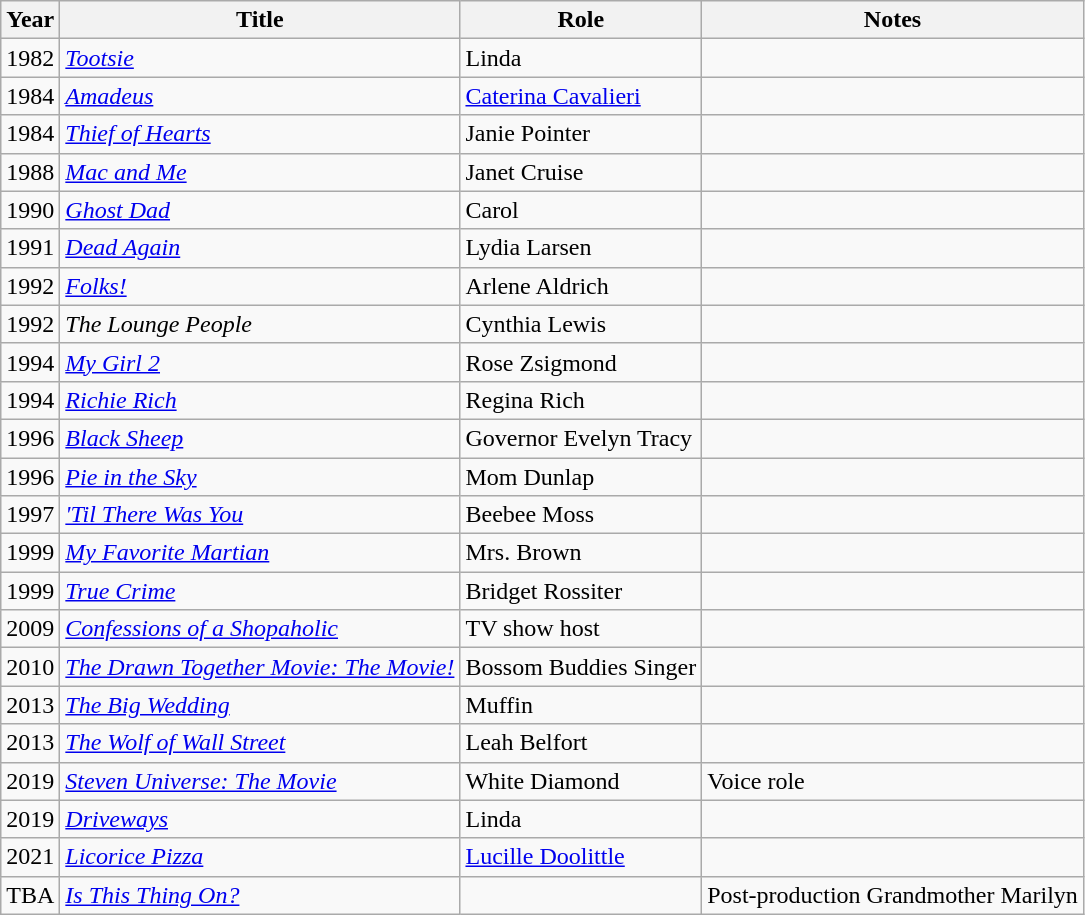<table class="wikitable sortable">
<tr>
<th>Year</th>
<th>Title</th>
<th>Role</th>
<th>Notes</th>
</tr>
<tr>
<td>1982</td>
<td><em><a href='#'>Tootsie</a></em></td>
<td>Linda</td>
<td></td>
</tr>
<tr>
<td>1984</td>
<td><em><a href='#'>Amadeus</a></em></td>
<td><a href='#'>Caterina Cavalieri</a></td>
<td></td>
</tr>
<tr>
<td>1984</td>
<td><em><a href='#'>Thief of Hearts</a></em></td>
<td>Janie Pointer</td>
<td></td>
</tr>
<tr>
<td>1988</td>
<td><em><a href='#'>Mac and Me</a></em></td>
<td>Janet Cruise</td>
<td></td>
</tr>
<tr>
<td>1990</td>
<td><em><a href='#'>Ghost Dad</a></em></td>
<td>Carol</td>
<td></td>
</tr>
<tr>
<td>1991</td>
<td><em><a href='#'>Dead Again</a></em></td>
<td>Lydia Larsen</td>
<td></td>
</tr>
<tr>
<td>1992</td>
<td><em><a href='#'>Folks!</a></em></td>
<td>Arlene Aldrich</td>
<td></td>
</tr>
<tr>
<td>1992</td>
<td><em>The Lounge People</em></td>
<td>Cynthia Lewis</td>
<td></td>
</tr>
<tr>
<td>1994</td>
<td><em><a href='#'>My Girl 2</a></em></td>
<td>Rose Zsigmond</td>
<td></td>
</tr>
<tr>
<td>1994</td>
<td><em><a href='#'>Richie Rich</a></em></td>
<td>Regina Rich</td>
<td></td>
</tr>
<tr>
<td>1996</td>
<td><em><a href='#'>Black Sheep</a></em></td>
<td>Governor Evelyn Tracy</td>
<td></td>
</tr>
<tr>
<td>1996</td>
<td><em><a href='#'>Pie in the Sky</a></em></td>
<td>Mom Dunlap</td>
<td></td>
</tr>
<tr>
<td>1997</td>
<td><em><a href='#'>'Til There Was You</a></em></td>
<td>Beebee Moss</td>
<td></td>
</tr>
<tr>
<td>1999</td>
<td><em><a href='#'>My Favorite Martian</a></em></td>
<td>Mrs. Brown</td>
<td></td>
</tr>
<tr>
<td>1999</td>
<td><em><a href='#'>True Crime</a></em></td>
<td>Bridget Rossiter</td>
<td></td>
</tr>
<tr>
<td>2009</td>
<td><em><a href='#'>Confessions of a Shopaholic</a></em></td>
<td>TV show host</td>
<td></td>
</tr>
<tr>
<td>2010</td>
<td><em><a href='#'>The Drawn Together Movie: The Movie!</a></em></td>
<td>Bossom Buddies Singer</td>
<td></td>
</tr>
<tr>
<td>2013</td>
<td><em><a href='#'>The Big Wedding</a></em></td>
<td>Muffin</td>
<td></td>
</tr>
<tr>
<td>2013</td>
<td><em><a href='#'>The Wolf of Wall Street</a></em></td>
<td>Leah Belfort</td>
<td></td>
</tr>
<tr>
<td>2019</td>
<td><em><a href='#'>Steven Universe: The Movie</a></em></td>
<td>White Diamond</td>
<td>Voice role</td>
</tr>
<tr>
<td>2019</td>
<td><em><a href='#'>Driveways</a></em></td>
<td>Linda</td>
<td></td>
</tr>
<tr>
<td>2021</td>
<td><em><a href='#'>Licorice Pizza</a></em></td>
<td><a href='#'>Lucille Doolittle</a></td>
<td></td>
</tr>
<tr>
<td>TBA</td>
<td><em><a href='#'>Is This Thing On?</a></em></td>
<td></td>
<td>Post-production Grandmother Marilyn</td>
</tr>
</table>
